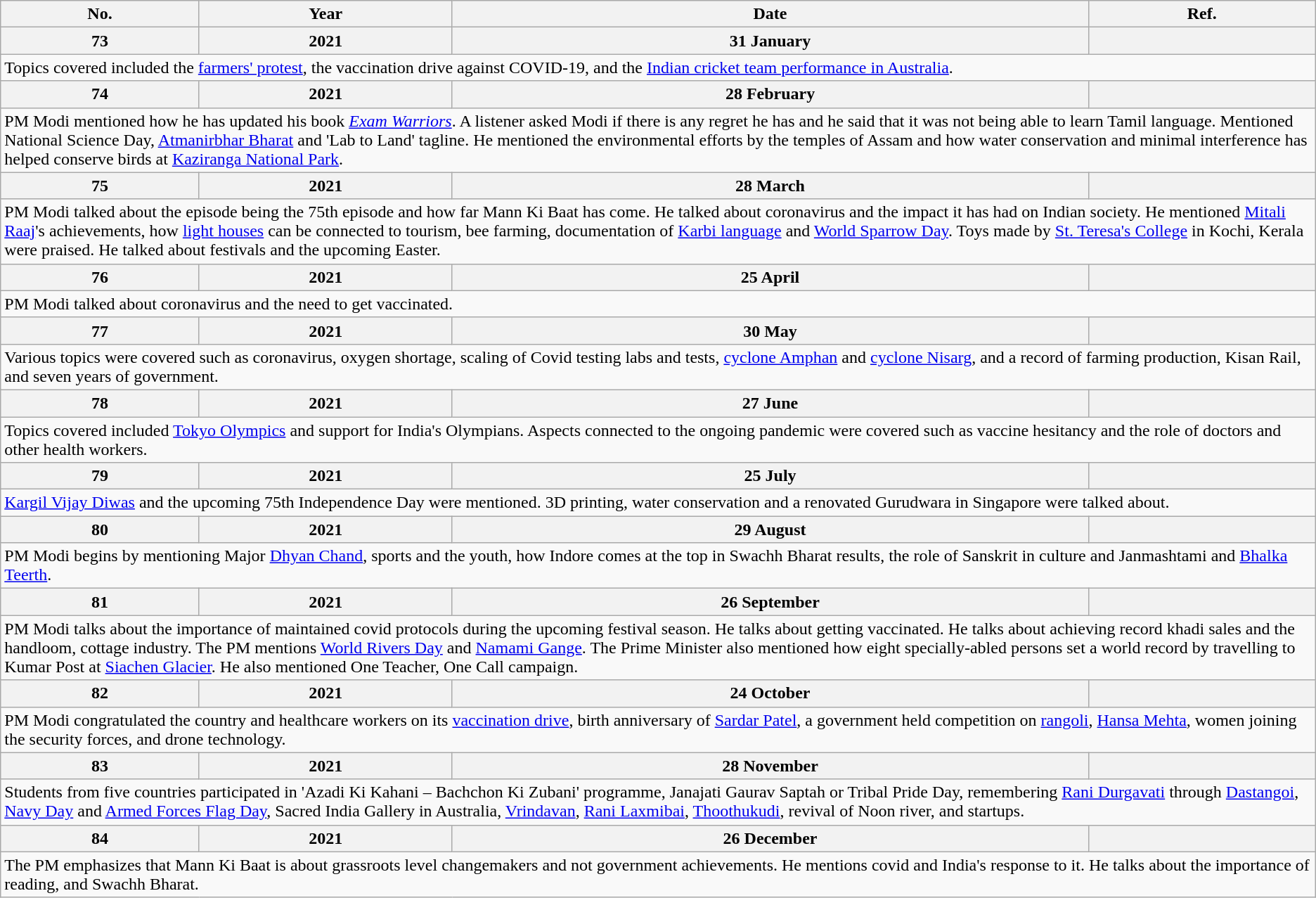<table class="wikitable">
<tr>
<th>No.</th>
<th>Year</th>
<th>Date</th>
<th>Ref.</th>
</tr>
<tr>
<th>73</th>
<th>2021</th>
<th>31 January</th>
<th></th>
</tr>
<tr>
<td colspan="4">Topics covered included the <a href='#'>farmers' protest</a>, the vaccination drive against COVID-19, and the <a href='#'>Indian cricket team performance in Australia</a>.</td>
</tr>
<tr>
<th>74</th>
<th>2021</th>
<th>28 February</th>
<th></th>
</tr>
<tr>
<td colspan="4">PM Modi mentioned how he has updated his book <em><a href='#'>Exam Warriors</a></em>. A listener asked Modi if there is any regret he has and he said that it was not being able to learn Tamil language. Mentioned National Science Day, <a href='#'>Atmanirbhar Bharat</a> and 'Lab to Land' tagline. He mentioned the environmental efforts by the temples of Assam and how water conservation and minimal interference has helped conserve birds at <a href='#'>Kaziranga National Park</a>.</td>
</tr>
<tr>
<th>75</th>
<th>2021</th>
<th>28 March</th>
<th></th>
</tr>
<tr>
<td colspan="4">PM Modi talked about the episode being the 75th episode and how far Mann Ki Baat has come. He talked about coronavirus and the impact it has had on Indian society. He mentioned <a href='#'>Mitali Raaj</a>'s achievements, how <a href='#'>light houses</a> can be connected to tourism, bee farming, documentation of <a href='#'>Karbi language</a> and <a href='#'>World Sparrow Day</a>. Toys made by <a href='#'>St. Teresa's College</a> in Kochi, Kerala were praised. He talked about festivals and the upcoming Easter.</td>
</tr>
<tr>
<th>76</th>
<th>2021</th>
<th>25 April</th>
<th></th>
</tr>
<tr>
<td colspan="4">PM Modi talked about coronavirus and the need to get vaccinated.</td>
</tr>
<tr>
<th>77</th>
<th>2021</th>
<th>30 May</th>
<th></th>
</tr>
<tr>
<td colspan="4">Various topics were covered such as coronavirus, oxygen shortage, scaling of Covid testing labs and tests, <a href='#'>cyclone Amphan</a> and <a href='#'>cyclone Nisarg</a>, and a record of farming production, Kisan Rail, and seven years of government.</td>
</tr>
<tr>
<th>78</th>
<th>2021</th>
<th>27 June</th>
<th></th>
</tr>
<tr>
<td colspan="4">Topics covered included <a href='#'>Tokyo Olympics</a> and support for India's Olympians. Aspects connected to the ongoing pandemic were covered such as vaccine hesitancy and the role of doctors and other health workers.</td>
</tr>
<tr>
<th>79</th>
<th>2021</th>
<th>25 July</th>
<th></th>
</tr>
<tr>
<td colspan="4"><a href='#'>Kargil Vijay Diwas</a> and the upcoming 75th Independence Day were mentioned. 3D printing, water conservation and a renovated Gurudwara in Singapore were talked about.</td>
</tr>
<tr>
<th>80</th>
<th>2021</th>
<th>29 August</th>
<th></th>
</tr>
<tr>
<td colspan="4">PM Modi begins by mentioning Major <a href='#'>Dhyan Chand</a>, sports and the youth, how Indore comes at the top in Swachh Bharat results, the role of Sanskrit in culture and Janmashtami and <a href='#'>Bhalka Teerth</a>.</td>
</tr>
<tr>
<th>81</th>
<th>2021</th>
<th>26 September</th>
<th></th>
</tr>
<tr>
<td colspan="4">PM Modi talks about the importance of maintained covid protocols during the upcoming festival season. He talks about getting vaccinated. He talks about achieving record khadi sales and the handloom, cottage industry. The PM mentions <a href='#'>World Rivers Day</a> and <a href='#'>Namami Gange</a>. The Prime Minister also mentioned how eight specially-abled persons set a world record by travelling to Kumar Post at <a href='#'>Siachen Glacier</a>. He also mentioned One Teacher, One Call campaign.</td>
</tr>
<tr>
<th>82</th>
<th>2021</th>
<th>24 October</th>
<th></th>
</tr>
<tr>
<td colspan="4">PM Modi congratulated the country and healthcare workers on its <a href='#'>vaccination drive</a>, birth anniversary of <a href='#'>Sardar Patel</a>, a government held competition on <a href='#'>rangoli</a>, <a href='#'>Hansa Mehta</a>, women joining the security forces, and drone technology.</td>
</tr>
<tr>
<th>83</th>
<th>2021</th>
<th>28 November</th>
<th></th>
</tr>
<tr>
<td colspan="4">Students from five countries participated in 'Azadi Ki Kahani – Bachchon Ki Zubani' programme, Janajati Gaurav Saptah or Tribal Pride Day, remembering <a href='#'>Rani Durgavati</a> through <a href='#'>Dastangoi</a>,  <a href='#'>Navy Day</a> and <a href='#'>Armed Forces Flag Day</a>, Sacred India Gallery in Australia, <a href='#'>Vrindavan</a>, <a href='#'>Rani Laxmibai</a>, <a href='#'>Thoothukudi</a>, revival of Noon river, and startups.</td>
</tr>
<tr>
<th>84</th>
<th>2021</th>
<th>26 December</th>
<th></th>
</tr>
<tr>
<td colspan="4">The PM emphasizes that Mann Ki Baat is about grassroots level changemakers and not government achievements. He mentions covid and India's response to it. He talks about the importance of reading, and Swachh Bharat.</td>
</tr>
</table>
